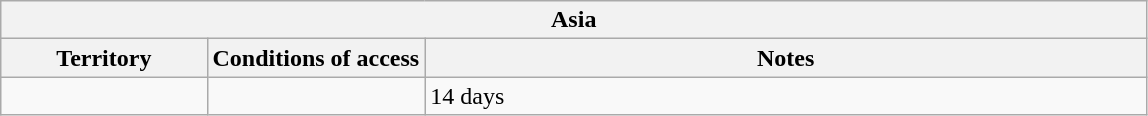<table class="wikitable" style="text-align: left; table-layout: fixed; ">
<tr>
<th colspan="3">Asia</th>
</tr>
<tr>
<th style="width:18%;">Territory</th>
<th style="width:19%;">Conditions of access</th>
<th>Notes</th>
</tr>
<tr>
<td></td>
<td></td>
<td>14 days</td>
</tr>
</table>
